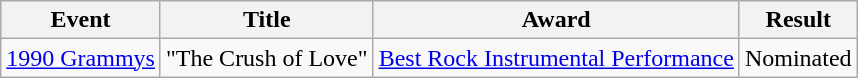<table class="wikitable">
<tr>
<th>Event</th>
<th>Title</th>
<th>Award</th>
<th>Result</th>
</tr>
<tr>
<td><a href='#'>1990 Grammys</a></td>
<td>"The Crush of Love"</td>
<td><a href='#'>Best Rock Instrumental Performance</a></td>
<td align="center">Nominated</td>
</tr>
</table>
